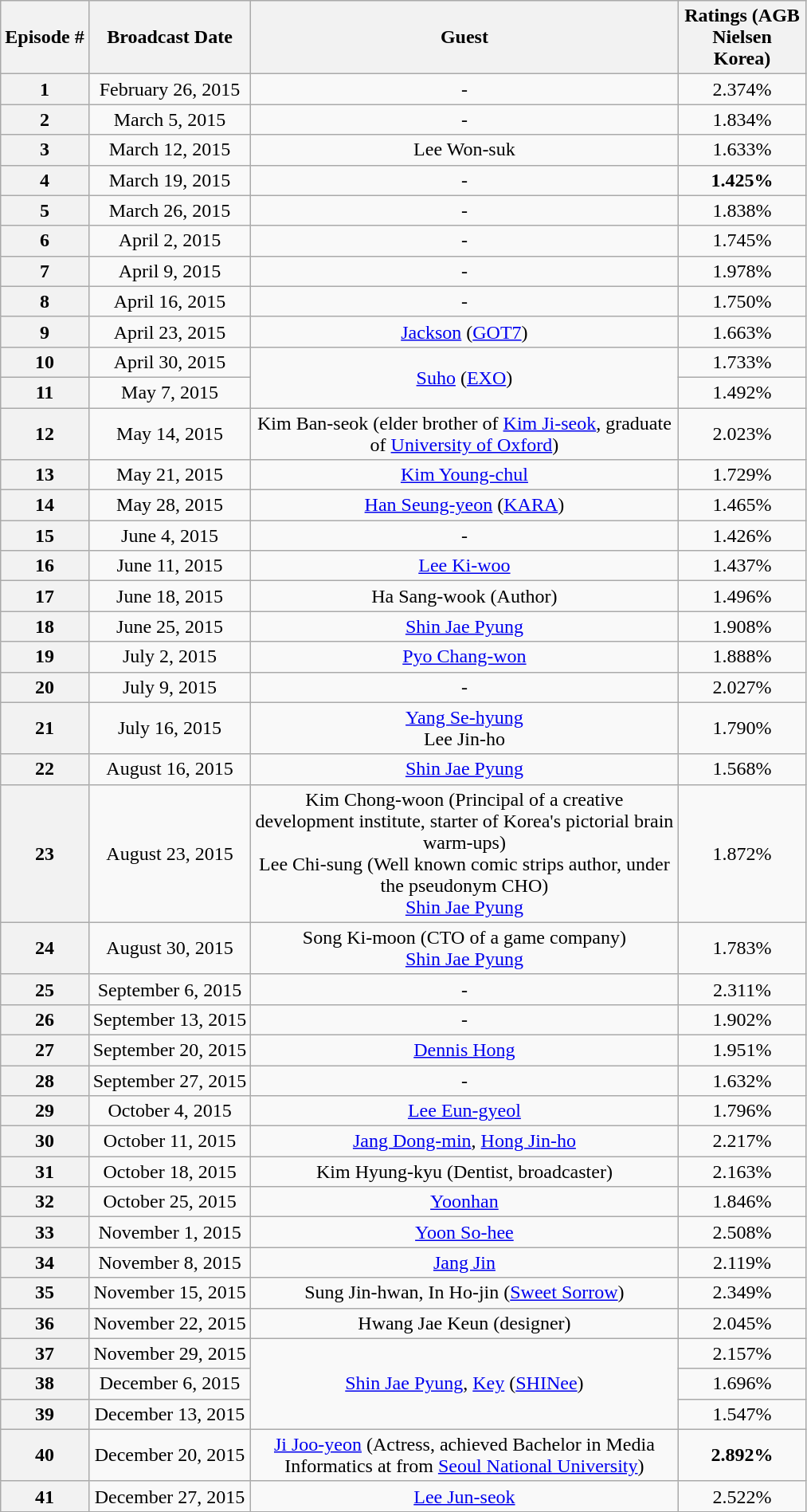<table class="wikitable sortable" style="text-align:center">
<tr>
<th>Episode #</th>
<th>Broadcast Date</th>
<th width=350>Guest</th>
<th width=100>Ratings (AGB Nielsen Korea)</th>
</tr>
<tr>
<th>1</th>
<td>February 26, 2015</td>
<td>-</td>
<td>2.374%</td>
</tr>
<tr>
<th>2</th>
<td>March 5, 2015</td>
<td>-</td>
<td>1.834%</td>
</tr>
<tr>
<th>3</th>
<td>March 12, 2015</td>
<td>Lee Won-suk</td>
<td>1.633%</td>
</tr>
<tr>
<th>4</th>
<td>March 19, 2015</td>
<td>-</td>
<td><span><strong>1.425%</strong></span></td>
</tr>
<tr>
<th>5</th>
<td>March 26, 2015</td>
<td>-</td>
<td>1.838%</td>
</tr>
<tr>
<th>6</th>
<td>April 2, 2015</td>
<td>-</td>
<td>1.745%</td>
</tr>
<tr>
<th>7</th>
<td>April 9, 2015</td>
<td>-</td>
<td>1.978%</td>
</tr>
<tr>
<th>8</th>
<td>April 16, 2015</td>
<td>-</td>
<td>1.750%</td>
</tr>
<tr>
<th>9</th>
<td>April 23, 2015</td>
<td><a href='#'>Jackson</a> (<a href='#'>GOT7</a>)</td>
<td>1.663%</td>
</tr>
<tr>
<th>10</th>
<td>April 30, 2015</td>
<td rowspan=2><a href='#'>Suho</a> (<a href='#'>EXO</a>)</td>
<td>1.733%</td>
</tr>
<tr>
<th>11</th>
<td>May 7, 2015</td>
<td>1.492%</td>
</tr>
<tr>
<th>12</th>
<td>May 14, 2015</td>
<td>Kim Ban-seok (elder brother of <a href='#'>Kim Ji-seok</a>, graduate of <a href='#'>University of Oxford</a>)</td>
<td>2.023%</td>
</tr>
<tr>
<th>13</th>
<td>May 21, 2015</td>
<td><a href='#'>Kim Young-chul</a></td>
<td>1.729%</td>
</tr>
<tr>
<th>14</th>
<td>May 28, 2015</td>
<td><a href='#'>Han Seung-yeon</a> (<a href='#'>KARA</a>)</td>
<td>1.465%</td>
</tr>
<tr>
<th>15</th>
<td>June 4, 2015</td>
<td>-</td>
<td>1.426%</td>
</tr>
<tr>
<th>16</th>
<td>June 11, 2015</td>
<td><a href='#'>Lee Ki-woo</a></td>
<td>1.437%</td>
</tr>
<tr>
<th>17</th>
<td>June 18, 2015</td>
<td>Ha Sang-wook (Author)</td>
<td>1.496%</td>
</tr>
<tr>
<th>18</th>
<td>June 25, 2015</td>
<td><a href='#'>Shin Jae Pyung</a></td>
<td>1.908%</td>
</tr>
<tr>
<th>19</th>
<td>July 2, 2015</td>
<td><a href='#'>Pyo Chang-won</a></td>
<td>1.888%</td>
</tr>
<tr>
<th>20</th>
<td>July 9, 2015</td>
<td>-</td>
<td>2.027%</td>
</tr>
<tr>
<th>21</th>
<td>July 16, 2015</td>
<td><a href='#'>Yang Se-hyung</a><br>Lee Jin-ho</td>
<td>1.790%</td>
</tr>
<tr>
<th>22</th>
<td>August 16, 2015</td>
<td><a href='#'>Shin Jae Pyung</a></td>
<td>1.568%</td>
</tr>
<tr>
<th>23</th>
<td>August 23, 2015</td>
<td>Kim Chong-woon (Principal of a creative development institute, starter of Korea's pictorial brain warm-ups)<br>Lee Chi-sung (Well known comic strips author, under the pseudonym CHO)<br><a href='#'>Shin Jae Pyung</a></td>
<td>1.872%</td>
</tr>
<tr>
<th>24</th>
<td>August 30, 2015</td>
<td>Song Ki-moon (CTO of a game company)<br><a href='#'>Shin Jae Pyung</a></td>
<td>1.783%</td>
</tr>
<tr>
<th>25</th>
<td>September 6, 2015</td>
<td>-</td>
<td>2.311%</td>
</tr>
<tr>
<th>26</th>
<td>September 13, 2015</td>
<td>-</td>
<td>1.902%</td>
</tr>
<tr>
<th>27</th>
<td>September 20, 2015</td>
<td><a href='#'>Dennis Hong</a></td>
<td>1.951%</td>
</tr>
<tr>
<th>28</th>
<td>September 27, 2015</td>
<td>-</td>
<td>1.632%</td>
</tr>
<tr>
<th>29</th>
<td>October 4, 2015</td>
<td><a href='#'>Lee Eun-gyeol</a></td>
<td>1.796%</td>
</tr>
<tr>
<th>30</th>
<td>October 11, 2015</td>
<td><a href='#'>Jang Dong-min</a>, <a href='#'>Hong Jin-ho</a></td>
<td>2.217%</td>
</tr>
<tr>
<th>31</th>
<td>October 18, 2015</td>
<td>Kim Hyung-kyu (Dentist, broadcaster)</td>
<td>2.163%</td>
</tr>
<tr>
<th>32</th>
<td>October 25, 2015</td>
<td><a href='#'>Yoonhan</a></td>
<td>1.846%</td>
</tr>
<tr>
<th>33</th>
<td>November 1, 2015</td>
<td><a href='#'>Yoon So-hee</a></td>
<td>2.508%</td>
</tr>
<tr>
<th>34</th>
<td>November 8, 2015</td>
<td><a href='#'>Jang Jin</a></td>
<td>2.119%</td>
</tr>
<tr>
<th>35</th>
<td>November 15, 2015</td>
<td>Sung Jin-hwan, In Ho-jin (<a href='#'>Sweet Sorrow</a>)</td>
<td>2.349%</td>
</tr>
<tr>
<th>36</th>
<td>November 22, 2015</td>
<td>Hwang Jae Keun (designer)</td>
<td>2.045%</td>
</tr>
<tr>
<th>37</th>
<td>November 29, 2015</td>
<td rowspan=3><a href='#'>Shin Jae Pyung</a>, <a href='#'>Key</a> (<a href='#'>SHINee</a>)</td>
<td>2.157%</td>
</tr>
<tr>
<th>38</th>
<td>December 6, 2015</td>
<td>1.696%</td>
</tr>
<tr>
<th>39</th>
<td>December 13, 2015</td>
<td>1.547%</td>
</tr>
<tr>
<th>40</th>
<td>December 20, 2015</td>
<td><a href='#'>Ji Joo-yeon</a> (Actress, achieved Bachelor in Media Informatics at from <a href='#'>Seoul National University</a>)</td>
<td><span><strong>2.892%</strong></span></td>
</tr>
<tr>
<th>41</th>
<td>December 27, 2015</td>
<td><a href='#'>Lee Jun-seok</a></td>
<td>2.522%</td>
</tr>
<tr>
</tr>
</table>
